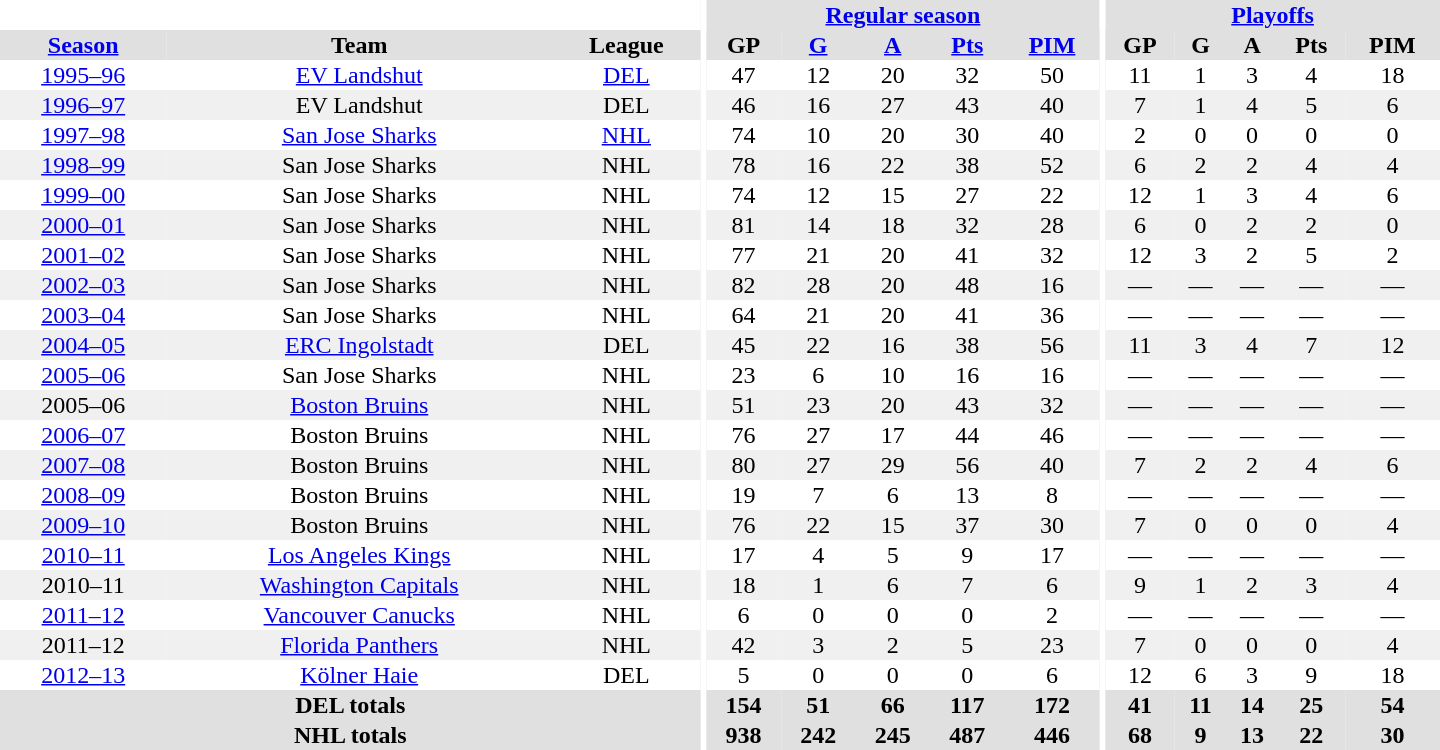<table border="0" cellpadding="1" cellspacing="0" style="text-align:center; width:60em">
<tr bgcolor="#e0e0e0">
<th colspan="3" bgcolor="#ffffff"></th>
<th rowspan="100" bgcolor="#ffffff"></th>
<th colspan="5"><a href='#'>Regular season</a></th>
<th rowspan="100" bgcolor="#ffffff"></th>
<th colspan="5"><a href='#'>Playoffs</a></th>
</tr>
<tr bgcolor="#e0e0e0">
<th><a href='#'>Season</a></th>
<th>Team</th>
<th>League</th>
<th>GP</th>
<th><a href='#'>G</a></th>
<th><a href='#'>A</a></th>
<th><a href='#'>Pts</a></th>
<th><a href='#'>PIM</a></th>
<th>GP</th>
<th>G</th>
<th>A</th>
<th>Pts</th>
<th>PIM</th>
</tr>
<tr>
<td><a href='#'>1995–96</a></td>
<td><a href='#'>EV Landshut</a></td>
<td><a href='#'>DEL</a></td>
<td>47</td>
<td>12</td>
<td>20</td>
<td>32</td>
<td>50</td>
<td>11</td>
<td>1</td>
<td>3</td>
<td>4</td>
<td>18</td>
</tr>
<tr bgcolor="#f0f0f0">
<td><a href='#'>1996–97</a></td>
<td>EV Landshut</td>
<td>DEL</td>
<td>46</td>
<td>16</td>
<td>27</td>
<td>43</td>
<td>40</td>
<td>7</td>
<td>1</td>
<td>4</td>
<td>5</td>
<td>6</td>
</tr>
<tr>
<td><a href='#'>1997–98</a></td>
<td><a href='#'>San Jose Sharks</a></td>
<td><a href='#'>NHL</a></td>
<td>74</td>
<td>10</td>
<td>20</td>
<td>30</td>
<td>40</td>
<td>2</td>
<td>0</td>
<td>0</td>
<td>0</td>
<td>0</td>
</tr>
<tr bgcolor="#f0f0f0">
<td><a href='#'>1998–99</a></td>
<td>San Jose Sharks</td>
<td>NHL</td>
<td>78</td>
<td>16</td>
<td>22</td>
<td>38</td>
<td>52</td>
<td>6</td>
<td>2</td>
<td>2</td>
<td>4</td>
<td>4</td>
</tr>
<tr>
<td><a href='#'>1999–00</a></td>
<td>San Jose Sharks</td>
<td>NHL</td>
<td>74</td>
<td>12</td>
<td>15</td>
<td>27</td>
<td>22</td>
<td>12</td>
<td>1</td>
<td>3</td>
<td>4</td>
<td>6</td>
</tr>
<tr bgcolor="#f0f0f0">
<td><a href='#'>2000–01</a></td>
<td>San Jose Sharks</td>
<td>NHL</td>
<td>81</td>
<td>14</td>
<td>18</td>
<td>32</td>
<td>28</td>
<td>6</td>
<td>0</td>
<td>2</td>
<td>2</td>
<td>0</td>
</tr>
<tr>
<td><a href='#'>2001–02</a></td>
<td>San Jose Sharks</td>
<td>NHL</td>
<td>77</td>
<td>21</td>
<td>20</td>
<td>41</td>
<td>32</td>
<td>12</td>
<td>3</td>
<td>2</td>
<td>5</td>
<td>2</td>
</tr>
<tr bgcolor="#f0f0f0">
<td><a href='#'>2002–03</a></td>
<td>San Jose Sharks</td>
<td>NHL</td>
<td>82</td>
<td>28</td>
<td>20</td>
<td>48</td>
<td>16</td>
<td>—</td>
<td>—</td>
<td>—</td>
<td>—</td>
<td>—</td>
</tr>
<tr>
<td><a href='#'>2003–04</a></td>
<td>San Jose Sharks</td>
<td>NHL</td>
<td>64</td>
<td>21</td>
<td>20</td>
<td>41</td>
<td>36</td>
<td>—</td>
<td>—</td>
<td>—</td>
<td>—</td>
<td>—</td>
</tr>
<tr bgcolor="#f0f0f0">
<td><a href='#'>2004–05</a></td>
<td><a href='#'>ERC Ingolstadt</a></td>
<td>DEL</td>
<td>45</td>
<td>22</td>
<td>16</td>
<td>38</td>
<td>56</td>
<td>11</td>
<td>3</td>
<td>4</td>
<td>7</td>
<td>12</td>
</tr>
<tr>
<td><a href='#'>2005–06</a></td>
<td>San Jose Sharks</td>
<td>NHL</td>
<td>23</td>
<td>6</td>
<td>10</td>
<td>16</td>
<td>16</td>
<td>—</td>
<td>—</td>
<td>—</td>
<td>—</td>
<td>—</td>
</tr>
<tr bgcolor="#f0f0f0">
<td>2005–06</td>
<td><a href='#'>Boston Bruins</a></td>
<td>NHL</td>
<td>51</td>
<td>23</td>
<td>20</td>
<td>43</td>
<td>32</td>
<td>—</td>
<td>—</td>
<td>—</td>
<td>—</td>
<td>—</td>
</tr>
<tr>
<td><a href='#'>2006–07</a></td>
<td>Boston Bruins</td>
<td>NHL</td>
<td>76</td>
<td>27</td>
<td>17</td>
<td>44</td>
<td>46</td>
<td>—</td>
<td>—</td>
<td>—</td>
<td>—</td>
<td>—</td>
</tr>
<tr>
</tr>
<tr bgcolor="#f0f0f0">
<td><a href='#'>2007–08</a></td>
<td>Boston Bruins</td>
<td>NHL</td>
<td>80</td>
<td>27</td>
<td>29</td>
<td>56</td>
<td>40</td>
<td>7</td>
<td>2</td>
<td>2</td>
<td>4</td>
<td>6</td>
</tr>
<tr>
<td><a href='#'>2008–09</a></td>
<td>Boston Bruins</td>
<td>NHL</td>
<td>19</td>
<td>7</td>
<td>6</td>
<td>13</td>
<td>8</td>
<td>—</td>
<td>—</td>
<td>—</td>
<td>—</td>
<td>—</td>
</tr>
<tr bgcolor="#f0f0f0">
<td><a href='#'>2009–10</a></td>
<td>Boston Bruins</td>
<td>NHL</td>
<td>76</td>
<td>22</td>
<td>15</td>
<td>37</td>
<td>30</td>
<td>7</td>
<td>0</td>
<td>0</td>
<td>0</td>
<td>4</td>
</tr>
<tr>
<td><a href='#'>2010–11</a></td>
<td><a href='#'>Los Angeles Kings</a></td>
<td>NHL</td>
<td>17</td>
<td>4</td>
<td>5</td>
<td>9</td>
<td>17</td>
<td>—</td>
<td>—</td>
<td>—</td>
<td>—</td>
<td>—</td>
</tr>
<tr bgcolor="#f0f0f0">
<td>2010–11</td>
<td><a href='#'>Washington Capitals</a></td>
<td>NHL</td>
<td>18</td>
<td>1</td>
<td>6</td>
<td>7</td>
<td>6</td>
<td>9</td>
<td>1</td>
<td>2</td>
<td>3</td>
<td>4</td>
</tr>
<tr>
<td><a href='#'>2011–12</a></td>
<td><a href='#'>Vancouver Canucks</a></td>
<td>NHL</td>
<td>6</td>
<td>0</td>
<td>0</td>
<td>0</td>
<td>2</td>
<td>—</td>
<td>—</td>
<td>—</td>
<td>—</td>
<td>—</td>
</tr>
<tr bgcolor="#f0f0f0">
<td>2011–12</td>
<td><a href='#'>Florida Panthers</a></td>
<td>NHL</td>
<td>42</td>
<td>3</td>
<td>2</td>
<td>5</td>
<td>23</td>
<td>7</td>
<td>0</td>
<td>0</td>
<td>0</td>
<td>4</td>
</tr>
<tr>
<td><a href='#'>2012–13</a></td>
<td><a href='#'>Kölner Haie</a></td>
<td>DEL</td>
<td>5</td>
<td>0</td>
<td>0</td>
<td>0</td>
<td>6</td>
<td>12</td>
<td>6</td>
<td>3</td>
<td>9</td>
<td>18</td>
</tr>
<tr bgcolor="#e0e0e0">
<th colspan="3">DEL totals</th>
<th>154</th>
<th>51</th>
<th>66</th>
<th>117</th>
<th>172</th>
<th>41</th>
<th>11</th>
<th>14</th>
<th>25</th>
<th>54</th>
</tr>
<tr bgcolor="#e0e0e0">
<th colspan="3">NHL totals</th>
<th>938</th>
<th>242</th>
<th>245</th>
<th>487</th>
<th>446</th>
<th>68</th>
<th>9</th>
<th>13</th>
<th>22</th>
<th>30</th>
</tr>
</table>
